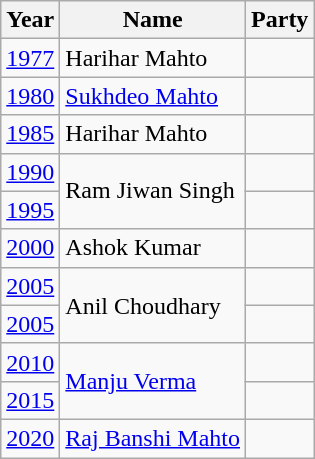<table class="wikitable sortable">
<tr>
<th>Year</th>
<th>Name</th>
<th colspan="2">Party</th>
</tr>
<tr>
<td><a href='#'>1977</a></td>
<td>Harihar Mahto</td>
<td></td>
</tr>
<tr>
<td><a href='#'>1980</a></td>
<td><a href='#'>Sukhdeo Mahto</a></td>
<td></td>
</tr>
<tr>
<td><a href='#'>1985</a></td>
<td>Harihar Mahto</td>
<td></td>
</tr>
<tr>
<td><a href='#'>1990</a></td>
<td rowspan="2">Ram Jiwan Singh</td>
<td></td>
</tr>
<tr>
<td><a href='#'>1995</a></td>
</tr>
<tr>
<td><a href='#'>2000</a></td>
<td>Ashok Kumar</td>
<td></td>
</tr>
<tr>
<td><a href='#'>2005</a></td>
<td rowspan="2">Anil Choudhary</td>
<td></td>
</tr>
<tr>
<td><a href='#'>2005</a></td>
</tr>
<tr>
<td><a href='#'>2010</a></td>
<td rowspan="2"><a href='#'>Manju Verma</a></td>
<td></td>
</tr>
<tr>
<td><a href='#'>2015</a></td>
</tr>
<tr>
<td><a href='#'>2020</a></td>
<td><a href='#'>Raj Banshi Mahto</a></td>
<td></td>
</tr>
</table>
